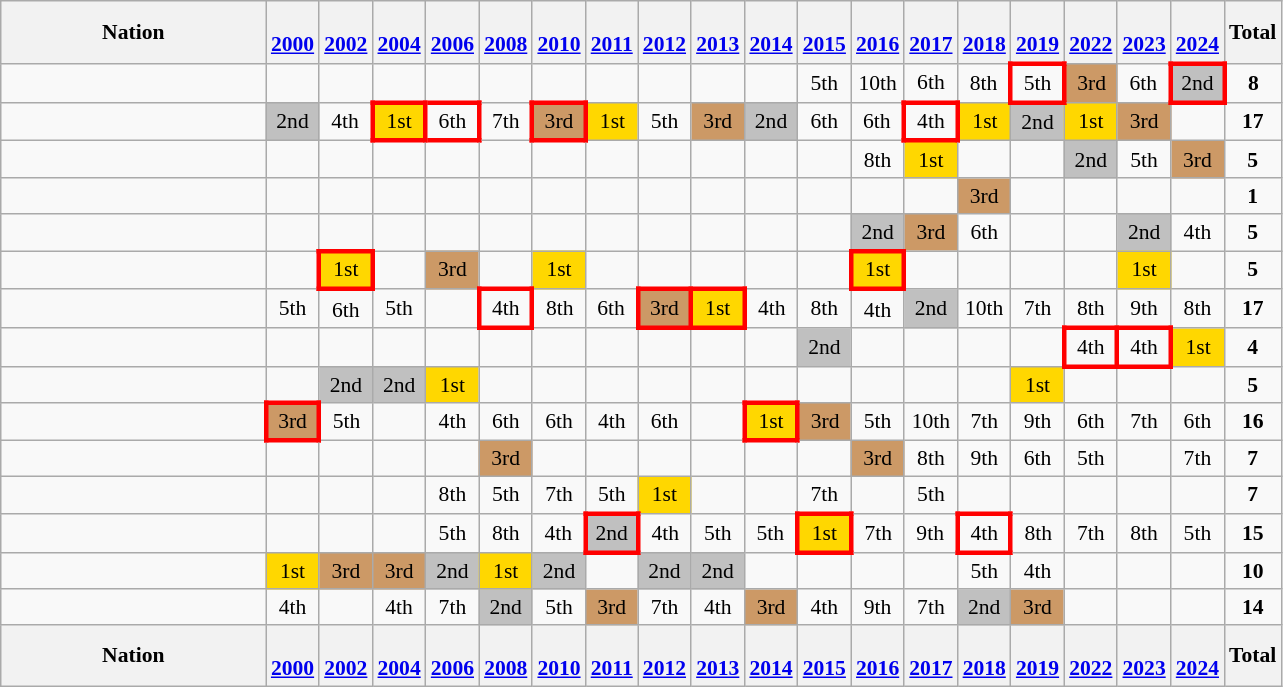<table class="wikitable" style="text-align:center; font-size:90%">
<tr>
<th width=170>Nation</th>
<th><br><a href='#'>2000</a></th>
<th><br><a href='#'>2002</a></th>
<th><br><a href='#'>2004</a></th>
<th><br><a href='#'>2006</a></th>
<th><br><a href='#'>2008</a></th>
<th><br><a href='#'>2010</a></th>
<th><br><a href='#'>2011</a></th>
<th><br><a href='#'>2012</a></th>
<th><br><a href='#'>2013</a></th>
<th><br><a href='#'>2014</a></th>
<th><br><a href='#'>2015</a></th>
<th><br><a href='#'>2016</a></th>
<th><br><a href='#'>2017</a></th>
<th><br><a href='#'>2018</a></th>
<th><br><a href='#'>2019</a></th>
<th><br><a href='#'>2022</a></th>
<th><br><a href='#'>2023</a></th>
<th><br><a href='#'>2024</a></th>
<th>Total</th>
</tr>
<tr>
<td align=left></td>
<td></td>
<td></td>
<td></td>
<td></td>
<td></td>
<td></td>
<td></td>
<td></td>
<td></td>
<td></td>
<td>5th</td>
<td>10th</td>
<td>6th</td>
<td>8th</td>
<td style="border: 3px solid red">5th</td>
<td bgcolor="#cc9966">3rd</td>
<td>6th</td>
<td style="border: 3px solid red" bgcolor=silver>2nd</td>
<td><strong>8</strong></td>
</tr>
<tr>
<td align=left></td>
<td bgcolor="silver">2nd</td>
<td>4th</td>
<td style="border: 3px solid red" bgcolor="gold">1st</td>
<td style="border: 3px solid red">6th</td>
<td>7th</td>
<td style="border: 3px solid red" bgcolor="#cc9966">3rd</td>
<td bgcolor="gold">1st</td>
<td>5th</td>
<td bgcolor="#cc9966">3rd</td>
<td bgcolor="silver">2nd</td>
<td>6th</td>
<td>6th</td>
<td style="border: 3px solid red">4th</td>
<td bgcolor="gold">1st</td>
<td bgcolor="silver">2nd</td>
<td bgcolor="gold">1st</td>
<td bgcolor="#cc9966">3rd</td>
<td></td>
<td><strong>17</strong></td>
</tr>
<tr>
<td align=left></td>
<td></td>
<td></td>
<td></td>
<td></td>
<td></td>
<td></td>
<td></td>
<td></td>
<td></td>
<td></td>
<td></td>
<td>8th</td>
<td bgcolor="gold">1st</td>
<td></td>
<td></td>
<td bgcolor="silver">2nd</td>
<td>5th</td>
<td bgcolor="#cc9966">3rd</td>
<td><strong>5</strong></td>
</tr>
<tr>
<td align=left></td>
<td></td>
<td></td>
<td></td>
<td></td>
<td></td>
<td></td>
<td></td>
<td></td>
<td></td>
<td></td>
<td></td>
<td></td>
<td></td>
<td bgcolor="#cc9966">3rd</td>
<td></td>
<td></td>
<td></td>
<td></td>
<td><strong>1</strong></td>
</tr>
<tr>
<td align=left></td>
<td></td>
<td></td>
<td></td>
<td></td>
<td></td>
<td></td>
<td></td>
<td></td>
<td></td>
<td></td>
<td></td>
<td bgcolor="silver">2nd</td>
<td bgcolor="#cc9966">3rd</td>
<td>6th</td>
<td></td>
<td></td>
<td bgcolor="silver">2nd</td>
<td>4th</td>
<td><strong>5</strong></td>
</tr>
<tr>
<td align=left></td>
<td></td>
<td style="border: 3px solid red" bgcolor="gold">1st</td>
<td></td>
<td bgcolor="#cc9966">3rd</td>
<td></td>
<td bgcolor="gold">1st</td>
<td></td>
<td></td>
<td></td>
<td></td>
<td></td>
<td style="border: 3px solid red" bgcolor="gold">1st</td>
<td></td>
<td></td>
<td></td>
<td></td>
<td bgcolor="gold">1st</td>
<td></td>
<td><strong>5</strong></td>
</tr>
<tr>
<td align=left></td>
<td>5th</td>
<td>6th</td>
<td>5th</td>
<td></td>
<td style="border: 3px solid red">4th</td>
<td>8th</td>
<td>6th</td>
<td style="border: 3px solid red" bgcolor="#cc9966">3rd</td>
<td style="border: 3px solid red" bgcolor="gold">1st</td>
<td>4th</td>
<td>8th</td>
<td>4th</td>
<td bgcolor="silver">2nd</td>
<td>10th</td>
<td>7th</td>
<td>8th</td>
<td>9th</td>
<td>8th</td>
<td><strong>17</strong></td>
</tr>
<tr>
<td align=left></td>
<td></td>
<td></td>
<td></td>
<td></td>
<td></td>
<td></td>
<td></td>
<td></td>
<td></td>
<td></td>
<td bgcolor="silver">2nd</td>
<td></td>
<td></td>
<td></td>
<td></td>
<td style="border: 3px solid red">4th</td>
<td style="border: 3px solid red">4th</td>
<td bgcolor=gold>1st</td>
<td><strong>4</strong></td>
</tr>
<tr>
<td align=left></td>
<td></td>
<td bgcolor="silver">2nd</td>
<td bgcolor="silver">2nd</td>
<td bgcolor="gold">1st</td>
<td></td>
<td></td>
<td></td>
<td></td>
<td></td>
<td></td>
<td></td>
<td></td>
<td></td>
<td></td>
<td bgcolor="gold">1st</td>
<td></td>
<td></td>
<td></td>
<td><strong>5</strong></td>
</tr>
<tr>
<td align=left></td>
<td style="border: 3px solid red" bgcolor="#cc9966">3rd</td>
<td>5th</td>
<td></td>
<td>4th</td>
<td>6th</td>
<td>6th</td>
<td>4th</td>
<td>6th</td>
<td></td>
<td style="border: 3px solid red" bgcolor="gold">1st</td>
<td bgcolor="#cc9966">3rd</td>
<td>5th</td>
<td>10th</td>
<td>7th</td>
<td>9th</td>
<td>6th</td>
<td>7th</td>
<td>6th</td>
<td><strong>16</strong></td>
</tr>
<tr>
<td align=left></td>
<td></td>
<td></td>
<td></td>
<td></td>
<td bgcolor="#cc9966">3rd</td>
<td></td>
<td></td>
<td></td>
<td></td>
<td></td>
<td></td>
<td bgcolor="#cc9966">3rd</td>
<td>8th</td>
<td>9th</td>
<td>6th</td>
<td>5th</td>
<td></td>
<td>7th</td>
<td><strong>7</strong></td>
</tr>
<tr>
<td align=left></td>
<td></td>
<td></td>
<td></td>
<td>8th</td>
<td>5th</td>
<td>7th</td>
<td>5th</td>
<td bgcolor="gold">1st</td>
<td></td>
<td></td>
<td>7th</td>
<td></td>
<td>5th</td>
<td></td>
<td></td>
<td></td>
<td></td>
<td></td>
<td><strong>7</strong></td>
</tr>
<tr>
<td align=left></td>
<td></td>
<td></td>
<td></td>
<td>5th</td>
<td>8th</td>
<td>4th</td>
<td style="border: 3px solid red" bgcolor="silver">2nd</td>
<td>4th</td>
<td>5th</td>
<td>5th</td>
<td style="border: 3px solid red" bgcolor="gold">1st</td>
<td>7th</td>
<td>9th</td>
<td style="border: 3px solid red">4th</td>
<td>8th</td>
<td>7th</td>
<td>8th</td>
<td>5th</td>
<td><strong>15</strong></td>
</tr>
<tr>
<td align=left></td>
<td bgcolor="gold">1st</td>
<td bgcolor="#cc9966">3rd</td>
<td bgcolor="#cc9966">3rd</td>
<td bgcolor="silver">2nd</td>
<td bgcolor="gold">1st</td>
<td bgcolor="silver">2nd</td>
<td></td>
<td bgcolor="silver">2nd</td>
<td bgcolor="silver">2nd</td>
<td></td>
<td></td>
<td></td>
<td></td>
<td>5th</td>
<td>4th</td>
<td></td>
<td></td>
<td></td>
<td><strong>10</strong></td>
</tr>
<tr>
<td align=left></td>
<td>4th</td>
<td></td>
<td>4th</td>
<td>7th</td>
<td bgcolor="silver">2nd</td>
<td>5th</td>
<td bgcolor="#cc9966">3rd</td>
<td>7th</td>
<td>4th</td>
<td bgcolor="#cc9966">3rd</td>
<td>4th</td>
<td>9th</td>
<td>7th</td>
<td bgcolor="silver">2nd</td>
<td bgcolor="#cc9966">3rd</td>
<td></td>
<td></td>
<td></td>
<td><strong>14</strong></td>
</tr>
<tr>
<th width=170>Nation</th>
<th><br><a href='#'>2000</a></th>
<th><br><a href='#'>2002</a></th>
<th><br><a href='#'>2004</a></th>
<th><br><a href='#'>2006</a></th>
<th><br><a href='#'>2008</a></th>
<th><br><a href='#'>2010</a></th>
<th><br><a href='#'>2011</a></th>
<th><br><a href='#'>2012</a></th>
<th><br><a href='#'>2013</a></th>
<th><br><a href='#'>2014</a></th>
<th><br><a href='#'>2015</a></th>
<th><br><a href='#'>2016</a></th>
<th><br><a href='#'>2017</a></th>
<th><br><a href='#'>2018</a></th>
<th><br><a href='#'>2019</a></th>
<th><br><a href='#'>2022</a></th>
<th><br><a href='#'>2023</a></th>
<th><br><a href='#'>2024</a></th>
<th>Total</th>
</tr>
</table>
